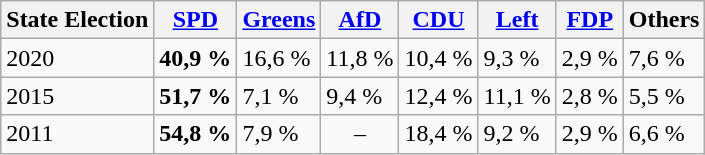<table class="wikitable zebra">
<tr class="hintergrundfarbe5">
<th>State Election</th>
<th><a href='#'>SPD</a></th>
<th><a href='#'>Greens</a></th>
<th><a href='#'>AfD</a></th>
<th><a href='#'>CDU</a></th>
<th><a href='#'>Left</a></th>
<th><a href='#'>FDP</a></th>
<th>Others</th>
</tr>
<tr>
<td>2020</td>
<td><strong>40,9 %</strong></td>
<td>16,6 %</td>
<td>11,8 %</td>
<td>10,4 %</td>
<td>9,3 %</td>
<td>2,9 %</td>
<td>7,6 %</td>
</tr>
<tr>
<td>2015</td>
<td><strong>51,7 %</strong></td>
<td>7,1 %</td>
<td>9,4 %</td>
<td>12,4 %</td>
<td>11,1 %</td>
<td>2,8 %</td>
<td>5,5 %</td>
</tr>
<tr>
<td>2011</td>
<td><strong>54,8 %</strong></td>
<td>7,9 %</td>
<td style="text-align:center">–</td>
<td>18,4 %</td>
<td>9,2 %</td>
<td>2,9 %</td>
<td>6,6 %</td>
</tr>
</table>
